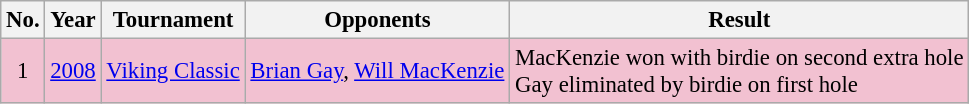<table class="wikitable" style="font-size:95%;">
<tr>
<th>No.</th>
<th>Year</th>
<th>Tournament</th>
<th>Opponents</th>
<th>Result</th>
</tr>
<tr style="background:#F2C1D1;">
<td align=center>1</td>
<td><a href='#'>2008</a></td>
<td><a href='#'>Viking Classic</a></td>
<td> <a href='#'>Brian Gay</a>,  <a href='#'>Will MacKenzie</a></td>
<td>MacKenzie won with birdie on second extra hole<br>Gay eliminated by birdie on first hole</td>
</tr>
</table>
